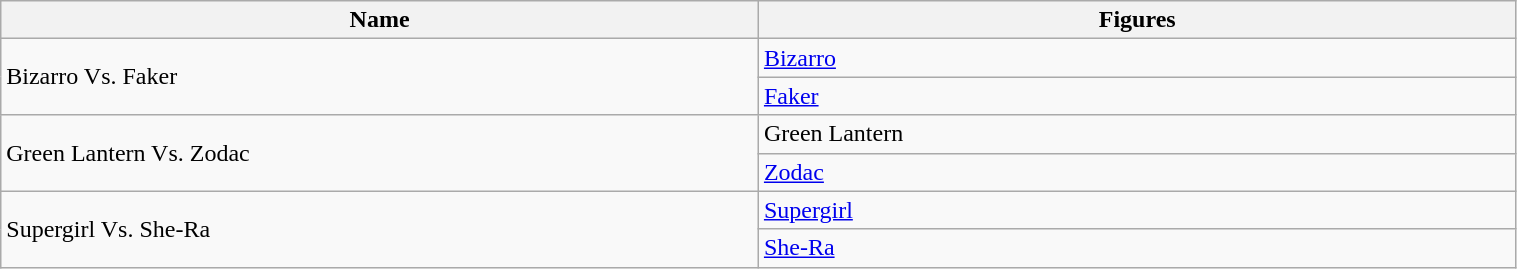<table class="wikitable" style="width:80%;">
<tr>
<th width=20%><strong>Name</strong></th>
<th width=20%><strong>Figures</strong></th>
</tr>
<tr>
<td rowspan=2>Bizarro Vs. Faker</td>
<td><a href='#'>Bizarro</a></td>
</tr>
<tr>
<td><a href='#'>Faker</a></td>
</tr>
<tr>
<td rowspan=2>Green Lantern Vs. Zodac</td>
<td>Green Lantern</td>
</tr>
<tr>
<td><a href='#'>Zodac</a></td>
</tr>
<tr>
<td rowspan=2>Supergirl Vs. She-Ra</td>
<td><a href='#'>Supergirl</a></td>
</tr>
<tr>
<td><a href='#'>She-Ra</a></td>
</tr>
</table>
